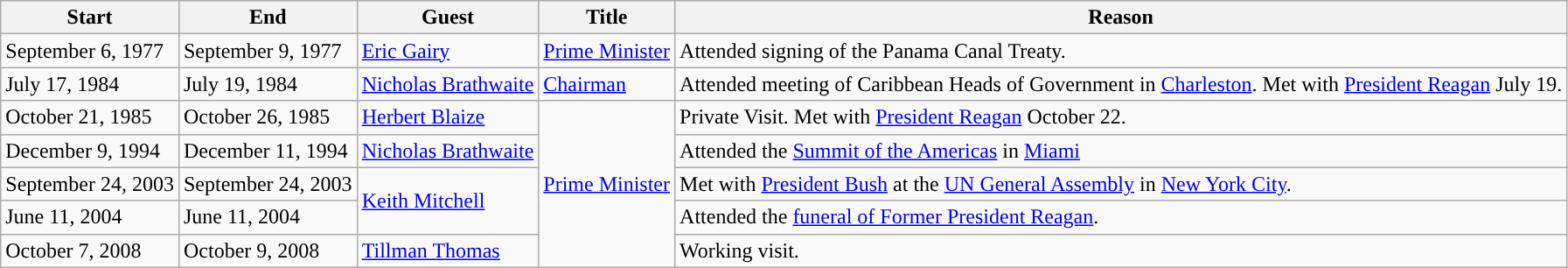<table class="wikitable sortable">
<tr>
<th>Start</th>
<th>End</th>
<th>Guest</th>
<th>Title</th>
<th>Reason</th>
</tr>
<tr>
<td>September 6, 1977</td>
<td>September 9, 1977</td>
<td><a href='#'>Eric Gairy</a></td>
<td><a href='#'>Prime Minister</a></td>
<td>Attended signing of the Panama Canal Treaty.</td>
</tr>
<tr>
<td>July 17, 1984</td>
<td>July 19, 1984</td>
<td><a href='#'>Nicholas Brathwaite</a></td>
<td><a href='#'>Chairman</a></td>
<td>Attended meeting of Caribbean Heads of Government in <a href='#'>Charleston</a>. Met with <a href='#'>President Reagan</a> July 19.</td>
</tr>
<tr>
<td>October 21, 1985</td>
<td>October 26, 1985</td>
<td><a href='#'>Herbert Blaize</a></td>
<td rowspan=5><a href='#'>Prime Minister</a></td>
<td>Private Visit. Met with <a href='#'>President Reagan</a> October 22.</td>
</tr>
<tr>
<td>December 9, 1994</td>
<td>December 11, 1994</td>
<td><a href='#'>Nicholas Brathwaite</a></td>
<td>Attended the <a href='#'>Summit of the Americas</a> in <a href='#'>Miami</a></td>
</tr>
<tr>
<td>September 24, 2003</td>
<td>September 24, 2003</td>
<td rowspan=2><a href='#'>Keith Mitchell</a></td>
<td>Met with <a href='#'>President Bush</a> at the <a href='#'>UN General Assembly</a> in <a href='#'>New York City</a>.</td>
</tr>
<tr>
<td>June 11, 2004</td>
<td>June 11, 2004</td>
<td>Attended the <a href='#'>funeral of Former President Reagan</a>.</td>
</tr>
<tr>
<td>October 7, 2008</td>
<td>October 9, 2008</td>
<td><a href='#'>Tillman Thomas</a></td>
<td>Working visit.</td>
</tr>
</table>
